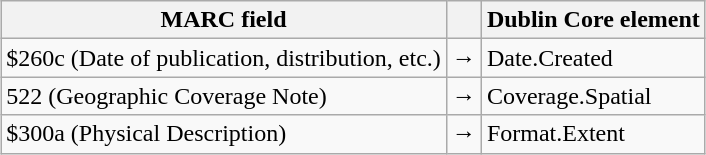<table class="wikitable" style="margin:1em auto;">
<tr>
<th>MARC field</th>
<th></th>
<th>Dublin Core element</th>
</tr>
<tr>
<td>$260c (Date of publication, distribution, etc.)</td>
<td>→</td>
<td>Date.Created</td>
</tr>
<tr>
<td>522 (Geographic Coverage Note)</td>
<td>→</td>
<td>Coverage.Spatial</td>
</tr>
<tr>
<td>$300a (Physical Description)</td>
<td>→</td>
<td>Format.Extent</td>
</tr>
</table>
